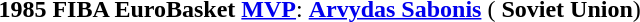<table width=95%>
<tr align=center>
<td><strong>1985 FIBA EuroBasket <a href='#'>MVP</a></strong>: <strong><a href='#'>Arvydas Sabonis</a></strong> ( <strong>Soviet Union</strong>)</td>
</tr>
</table>
